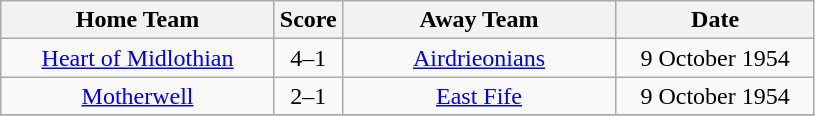<table class="wikitable" style="text-align:center;">
<tr>
<th width=175>Home Team</th>
<th width=20>Score</th>
<th width=175>Away Team</th>
<th width= 125>Date</th>
</tr>
<tr>
<td><a href='#'>Heart of Midlothian</a></td>
<td>4–1</td>
<td><a href='#'>Airdrieonians</a></td>
<td>9 October 1954</td>
</tr>
<tr>
<td><a href='#'>Motherwell</a></td>
<td>2–1</td>
<td><a href='#'>East Fife</a></td>
<td>9 October 1954</td>
</tr>
<tr>
</tr>
</table>
